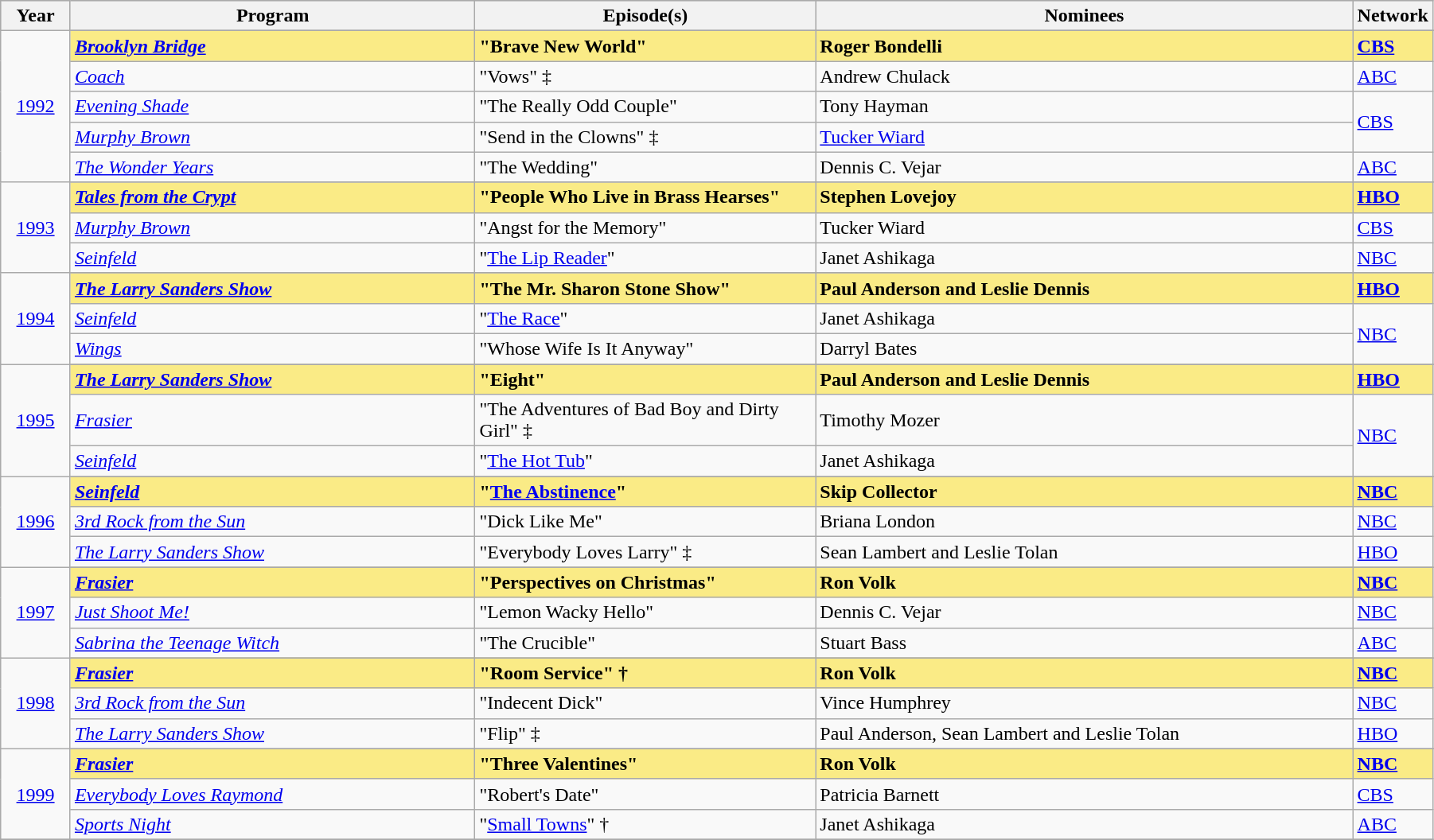<table class="wikitable" style="width:95%">
<tr bgcolor="#bebebe">
<th width="5%">Year</th>
<th width="30%">Program</th>
<th width="25%">Episode(s)</th>
<th width="40%">Nominees</th>
<th width="10%">Network</th>
</tr>
<tr>
<td rowspan=6 style="text-align:center"><a href='#'>1992</a><br></td>
</tr>
<tr style="background:#FAEB86">
<td><strong><em><a href='#'>Brooklyn Bridge</a></em></strong></td>
<td><strong>"Brave New World"</strong></td>
<td><strong>Roger Bondelli</strong></td>
<td><strong><a href='#'>CBS</a></strong></td>
</tr>
<tr>
<td><em><a href='#'>Coach</a></em></td>
<td>"Vows" ‡</td>
<td>Andrew Chulack</td>
<td><a href='#'>ABC</a></td>
</tr>
<tr>
<td><em><a href='#'>Evening Shade</a></em></td>
<td>"The Really Odd Couple"</td>
<td>Tony Hayman</td>
<td rowspan="2"><a href='#'>CBS</a></td>
</tr>
<tr>
<td><em><a href='#'>Murphy Brown</a></em></td>
<td>"Send in the Clowns" ‡</td>
<td><a href='#'>Tucker Wiard</a></td>
</tr>
<tr>
<td><em><a href='#'>The Wonder Years</a></em></td>
<td>"The Wedding"</td>
<td>Dennis C. Vejar</td>
<td><a href='#'>ABC</a></td>
</tr>
<tr>
<td rowspan=4 style="text-align:center"><a href='#'>1993</a><br></td>
</tr>
<tr style="background:#FAEB86">
<td><strong><em><a href='#'>Tales from the Crypt</a></em></strong></td>
<td><strong>"People Who Live in Brass Hearses"</strong></td>
<td><strong>Stephen Lovejoy</strong></td>
<td><strong><a href='#'>HBO</a></strong></td>
</tr>
<tr>
<td><em><a href='#'>Murphy Brown</a></em></td>
<td>"Angst for the Memory"</td>
<td>Tucker Wiard</td>
<td><a href='#'>CBS</a></td>
</tr>
<tr>
<td><em><a href='#'>Seinfeld</a></em></td>
<td>"<a href='#'>The Lip Reader</a>"</td>
<td>Janet Ashikaga</td>
<td><a href='#'>NBC</a></td>
</tr>
<tr>
<td rowspan=4 style="text-align:center"><a href='#'>1994</a><br></td>
</tr>
<tr style="background:#FAEB86">
<td><strong><em><a href='#'>The Larry Sanders Show</a></em></strong></td>
<td><strong>"The Mr. Sharon Stone Show"</strong></td>
<td><strong>Paul Anderson and Leslie Dennis</strong></td>
<td><strong><a href='#'>HBO</a></strong></td>
</tr>
<tr>
<td><em><a href='#'>Seinfeld</a></em></td>
<td>"<a href='#'>The Race</a>"</td>
<td>Janet Ashikaga</td>
<td rowspan="2"><a href='#'>NBC</a></td>
</tr>
<tr>
<td><em><a href='#'>Wings</a></em></td>
<td>"Whose Wife Is It Anyway"</td>
<td>Darryl Bates</td>
</tr>
<tr>
<td rowspan=4 style="text-align:center"><a href='#'>1995</a><br></td>
</tr>
<tr style="background:#FAEB86">
<td><strong><em><a href='#'>The Larry Sanders Show</a></em></strong></td>
<td><strong>"Eight"</strong></td>
<td><strong>Paul Anderson and Leslie Dennis</strong></td>
<td><strong><a href='#'>HBO</a></strong></td>
</tr>
<tr>
<td><em><a href='#'>Frasier</a></em></td>
<td>"The Adventures of Bad Boy and Dirty Girl" ‡</td>
<td>Timothy Mozer</td>
<td rowspan="2"><a href='#'>NBC</a></td>
</tr>
<tr>
<td><em><a href='#'>Seinfeld</a></em></td>
<td>"<a href='#'>The Hot Tub</a>"</td>
<td>Janet Ashikaga</td>
</tr>
<tr>
<td rowspan=4 style="text-align:center"><a href='#'>1996</a><br></td>
</tr>
<tr style="background:#FAEB86">
<td><strong><em><a href='#'>Seinfeld</a></em></strong></td>
<td><strong>"<a href='#'>The Abstinence</a>"</strong></td>
<td><strong>Skip Collector</strong></td>
<td><strong><a href='#'>NBC</a></strong></td>
</tr>
<tr>
<td><em><a href='#'>3rd Rock from the Sun</a></em></td>
<td>"Dick Like Me"</td>
<td>Briana London</td>
<td><a href='#'>NBC</a></td>
</tr>
<tr>
<td><em><a href='#'>The Larry Sanders Show</a></em></td>
<td>"Everybody Loves Larry" ‡</td>
<td>Sean Lambert and Leslie Tolan</td>
<td><a href='#'>HBO</a></td>
</tr>
<tr>
<td rowspan=4 style="text-align:center"><a href='#'>1997</a><br></td>
</tr>
<tr style="background:#FAEB86">
<td><strong><em><a href='#'>Frasier</a></em></strong></td>
<td><strong>"Perspectives on Christmas"</strong></td>
<td><strong>Ron Volk</strong></td>
<td><strong><a href='#'>NBC</a></strong></td>
</tr>
<tr>
<td><em><a href='#'>Just Shoot Me!</a></em></td>
<td>"Lemon Wacky Hello"</td>
<td>Dennis C. Vejar</td>
<td><a href='#'>NBC</a></td>
</tr>
<tr>
<td><em><a href='#'>Sabrina the Teenage Witch</a></em></td>
<td>"The Crucible"</td>
<td>Stuart Bass</td>
<td><a href='#'>ABC</a></td>
</tr>
<tr>
<td rowspan=4 style="text-align:center"><a href='#'>1998</a><br></td>
</tr>
<tr style="background:#FAEB86">
<td><strong><em><a href='#'>Frasier</a></em></strong></td>
<td><strong>"Room Service" †</strong></td>
<td><strong>Ron Volk</strong></td>
<td><strong><a href='#'>NBC</a></strong></td>
</tr>
<tr>
<td><em><a href='#'>3rd Rock from the Sun</a></em></td>
<td>"Indecent Dick"</td>
<td>Vince Humphrey</td>
<td><a href='#'>NBC</a></td>
</tr>
<tr>
<td><em><a href='#'>The Larry Sanders Show</a></em></td>
<td>"Flip" ‡</td>
<td>Paul Anderson, Sean Lambert and Leslie Tolan</td>
<td><a href='#'>HBO</a></td>
</tr>
<tr>
<td rowspan=4 style="text-align:center"><a href='#'>1999</a><br></td>
</tr>
<tr style="background:#FAEB86">
<td><strong><em><a href='#'>Frasier</a></em></strong></td>
<td><strong>"Three Valentines"</strong></td>
<td><strong>Ron Volk</strong></td>
<td><strong><a href='#'>NBC</a></strong></td>
</tr>
<tr>
<td><em><a href='#'>Everybody Loves Raymond</a></em></td>
<td>"Robert's Date"</td>
<td>Patricia Barnett</td>
<td><a href='#'>CBS</a></td>
</tr>
<tr>
<td><em><a href='#'>Sports Night</a></em></td>
<td>"<a href='#'>Small Towns</a>" †</td>
<td>Janet Ashikaga</td>
<td><a href='#'>ABC</a></td>
</tr>
<tr>
</tr>
</table>
